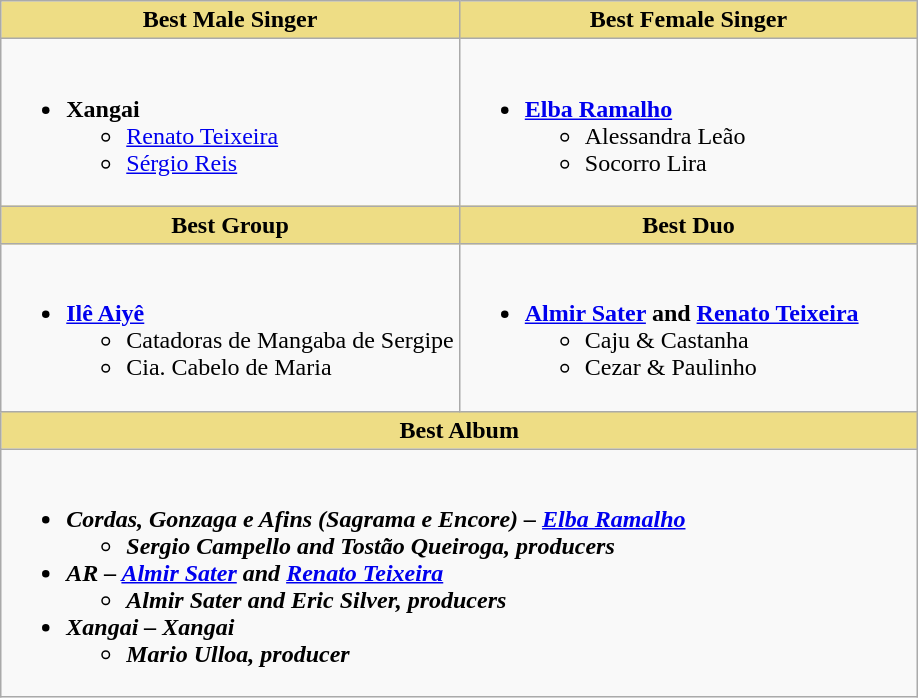<table class="wikitable" style="width=">
<tr>
<th style="background:#EEDD85; width:50%">Best Male Singer</th>
<th style="background:#EEDD85; width:50%">Best Female Singer</th>
</tr>
<tr>
<td style="vertical-align:top"><br><ul><li><strong>Xangai</strong><ul><li><a href='#'>Renato Teixeira</a></li><li><a href='#'>Sérgio Reis</a></li></ul></li></ul></td>
<td style="vertical-align:top"><br><ul><li><strong><a href='#'>Elba Ramalho</a></strong><ul><li>Alessandra Leão</li><li>Socorro Lira</li></ul></li></ul></td>
</tr>
<tr>
<th style="background:#EEDD85; width:50%">Best Group</th>
<th style="background:#EEDD85; width:50%">Best Duo</th>
</tr>
<tr>
<td style="vertical-align:top"><br><ul><li><strong><a href='#'>Ilê Aiyê</a></strong><ul><li>Catadoras de Mangaba de Sergipe</li><li>Cia. Cabelo de Maria</li></ul></li></ul></td>
<td style="vertical-align:top"><br><ul><li><strong><a href='#'>Almir Sater</a> and <a href='#'>Renato Teixeira</a></strong><ul><li>Caju & Castanha</li><li>Cezar & Paulinho</li></ul></li></ul></td>
</tr>
<tr>
<th colspan="2" scope="col" style="background:#EEDD85; width:50%">Best Album</th>
</tr>
<tr>
<td colspan="2" style="vertical-align:top"><br><ul><li><strong><em>Cordas, Gonzaga e Afins (Sagrama e Encore)<em> – <a href='#'>Elba Ramalho</a><strong><ul><li></strong>Sergio Campello and Tostão Queiroga, producers<strong></li></ul></li><li></em>AR<em> – <a href='#'>Almir Sater</a> and <a href='#'>Renato Teixeira</a><ul><li>Almir Sater and Eric Silver, producers</li></ul></li><li></em>Xangai<em> – Xangai<ul><li>Mario Ulloa, producer</li></ul></li></ul></td>
</tr>
</table>
